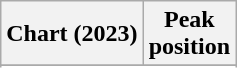<table class="wikitable sortable plainrowheaders" style="text-align:center">
<tr>
<th scope="col">Chart (2023)</th>
<th scope="col">Peak<br>position</th>
</tr>
<tr>
</tr>
<tr>
</tr>
<tr>
</tr>
<tr ->
</tr>
<tr>
</tr>
</table>
